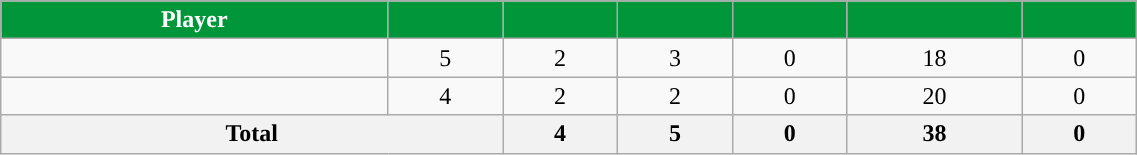<table class="wikitable sortable" style="width:60%; text-align:center;">
<tr>
<th style="color:white; background:#009639; ">Player</th>
<th style="color:white; background:#009639; "></th>
<th style="color:white; background:#009639; "></th>
<th style="color:white; background:#009639; "></th>
<th style="color:white; background:#009639; "></th>
<th style="color:white; background:#009639; "></th>
<th style="color:white; background:#009639; "></th>
</tr>
<tr>
<td></td>
<td>5</td>
<td>2</td>
<td>3</td>
<td>0</td>
<td>18</td>
<td>0</td>
</tr>
<tr>
<td></td>
<td>4</td>
<td>2</td>
<td>2</td>
<td>0</td>
<td>20</td>
<td>0</td>
</tr>
<tr class="sortbottom">
<th colspan=2>Total</th>
<th>4</th>
<th>5</th>
<th>0</th>
<th>38</th>
<th>0</th>
</tr>
</table>
